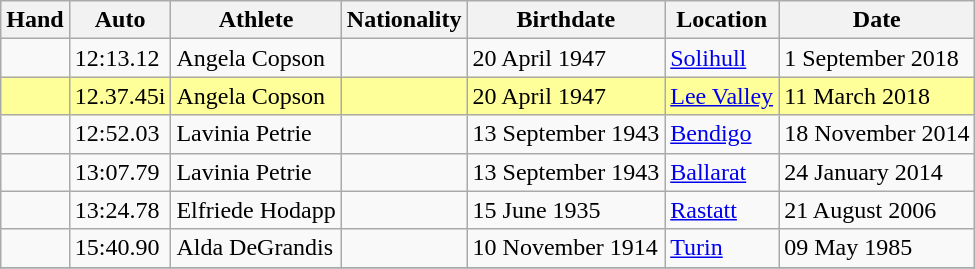<table class="wikitable">
<tr>
<th>Hand</th>
<th>Auto</th>
<th>Athlete</th>
<th>Nationality</th>
<th>Birthdate</th>
<th>Location</th>
<th>Date</th>
</tr>
<tr>
<td></td>
<td>12:13.12</td>
<td>Angela Copson</td>
<td></td>
<td>20 April 1947</td>
<td><a href='#'>Solihull</a></td>
<td>1 September 2018</td>
</tr>
<tr style="background:#ff9;">
<td></td>
<td>12.37.45i</td>
<td>Angela Copson</td>
<td></td>
<td>20 April 1947</td>
<td><a href='#'>Lee Valley</a></td>
<td>11 March 2018</td>
</tr>
<tr>
<td></td>
<td>12:52.03</td>
<td>Lavinia Petrie</td>
<td></td>
<td>13 September 1943</td>
<td><a href='#'>Bendigo</a></td>
<td>18 November 2014</td>
</tr>
<tr>
<td></td>
<td>13:07.79</td>
<td>Lavinia Petrie</td>
<td></td>
<td>13 September 1943</td>
<td><a href='#'>Ballarat</a></td>
<td>24 January 2014</td>
</tr>
<tr>
<td></td>
<td>13:24.78</td>
<td>Elfriede Hodapp</td>
<td></td>
<td>15 June 1935</td>
<td><a href='#'>Rastatt</a></td>
<td>21 August 2006</td>
</tr>
<tr>
<td></td>
<td>15:40.90</td>
<td>Alda DeGrandis</td>
<td></td>
<td>10 November 1914</td>
<td><a href='#'>Turin</a></td>
<td>09 May 1985</td>
</tr>
<tr>
</tr>
</table>
